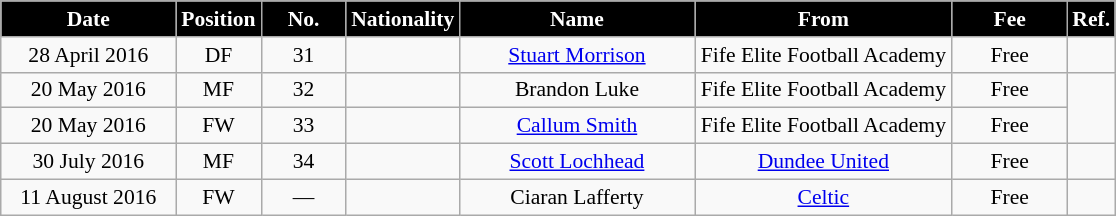<table class="wikitable"  style="text-align:center; font-size:90%; ">
<tr>
<th style="background:#000000; color:white; width:110px;">Date</th>
<th style="background:#000000; color:white; width:50px;">Position</th>
<th style="background:#000000; color:white; width:50px;">No.</th>
<th style="background:#000000; color:white; width:50px;">Nationality</th>
<th style="background:#000000; color:white; width:150px;">Name</th>
<th style="background:#000000; color:white; width:165px;">From</th>
<th style="background:#000000; color:white; width:70px;">Fee</th>
<th style="background:#000000; color:white; width:25px;">Ref.</th>
</tr>
<tr>
<td>28 April 2016</td>
<td>DF</td>
<td>31</td>
<td></td>
<td><a href='#'>Stuart Morrison</a></td>
<td>Fife Elite Football Academy</td>
<td>Free</td>
<td></td>
</tr>
<tr>
<td>20 May 2016</td>
<td>MF</td>
<td>32</td>
<td></td>
<td>Brandon Luke</td>
<td>Fife Elite Football Academy</td>
<td>Free</td>
<td rowspan="2"></td>
</tr>
<tr>
<td>20 May 2016</td>
<td>FW</td>
<td>33</td>
<td></td>
<td><a href='#'>Callum Smith</a></td>
<td>Fife Elite Football Academy</td>
<td>Free</td>
</tr>
<tr>
<td>30 July 2016</td>
<td>MF</td>
<td>34</td>
<td></td>
<td><a href='#'>Scott Lochhead</a></td>
<td><a href='#'>Dundee United</a></td>
<td>Free</td>
<td></td>
</tr>
<tr>
<td>11 August 2016</td>
<td>FW</td>
<td>—</td>
<td></td>
<td>Ciaran Lafferty</td>
<td><a href='#'>Celtic</a></td>
<td>Free</td>
<td></td>
</tr>
</table>
